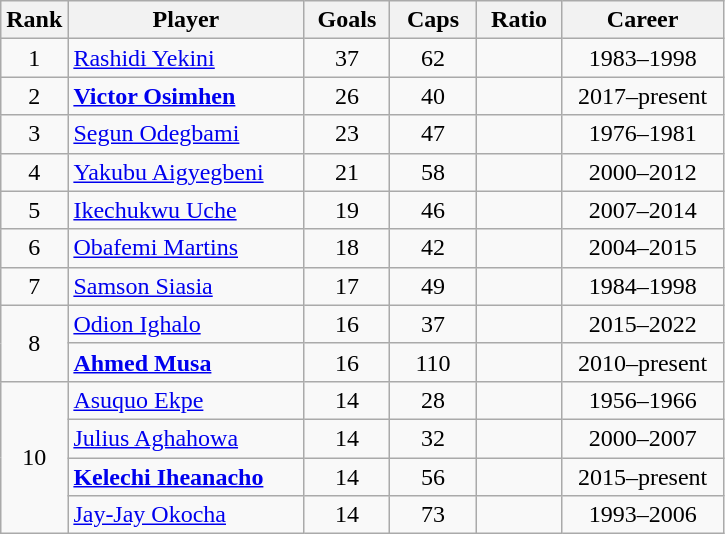<table class="wikitable sortable" style="text-align:center">
<tr>
<th width=30>Rank</th>
<th width=150>Player</th>
<th width=50>Goals</th>
<th width=50>Caps</th>
<th width=50>Ratio</th>
<th width=100>Career</th>
</tr>
<tr>
<td>1</td>
<td align=left><a href='#'>Rashidi Yekini</a></td>
<td>37</td>
<td>62</td>
<td></td>
<td>1983–1998</td>
</tr>
<tr>
<td>2</td>
<td align=left><strong><a href='#'>Victor Osimhen</a></strong></td>
<td>26</td>
<td>40</td>
<td></td>
<td>2017–present</td>
</tr>
<tr>
<td>3</td>
<td align="left"><a href='#'>Segun Odegbami</a></td>
<td>23</td>
<td>47</td>
<td></td>
<td>1976–1981</td>
</tr>
<tr>
<td>4</td>
<td align=left><a href='#'>Yakubu Aigyegbeni</a></td>
<td>21</td>
<td>58</td>
<td></td>
<td>2000–2012</td>
</tr>
<tr>
<td>5</td>
<td align=left><a href='#'>Ikechukwu Uche</a></td>
<td>19</td>
<td>46</td>
<td></td>
<td>2007–2014</td>
</tr>
<tr>
<td>6</td>
<td align=left><a href='#'>Obafemi Martins</a></td>
<td>18</td>
<td>42</td>
<td></td>
<td>2004–2015</td>
</tr>
<tr>
<td>7</td>
<td align="left"><a href='#'>Samson Siasia</a></td>
<td>17</td>
<td>49</td>
<td></td>
<td>1984–1998</td>
</tr>
<tr>
<td rowspan=2>8</td>
<td align=left><a href='#'>Odion Ighalo</a></td>
<td>16</td>
<td>37</td>
<td></td>
<td>2015–2022</td>
</tr>
<tr>
<td align=left><strong><a href='#'>Ahmed Musa</a></strong></td>
<td>16</td>
<td>110</td>
<td></td>
<td>2010–present</td>
</tr>
<tr>
<td rowspan=4>10</td>
<td align=left><a href='#'>Asuquo Ekpe</a></td>
<td>14</td>
<td>28</td>
<td></td>
<td>1956–1966</td>
</tr>
<tr>
<td align=left><a href='#'>Julius Aghahowa</a></td>
<td>14</td>
<td>32</td>
<td></td>
<td>2000–2007</td>
</tr>
<tr>
<td align=left><strong><a href='#'>Kelechi Iheanacho</a></strong></td>
<td>14</td>
<td>56</td>
<td></td>
<td>2015–present</td>
</tr>
<tr>
<td align=left><a href='#'>Jay-Jay Okocha</a></td>
<td>14</td>
<td>73</td>
<td></td>
<td>1993–2006</td>
</tr>
</table>
